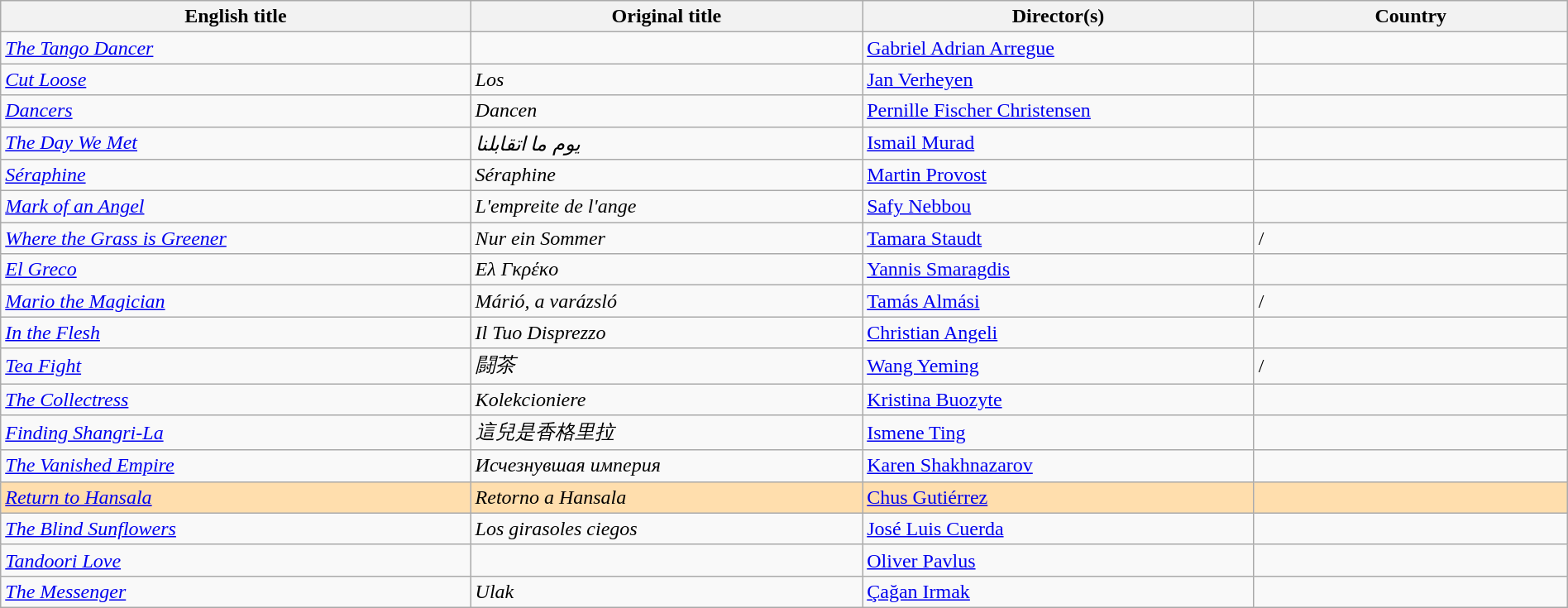<table class="sortable wikitable" width=100% cellpadding="5">
<tr>
<th width="30%">English title</th>
<th width="25%">Original title</th>
<th width="25%">Director(s)</th>
<th width="20%">Country</th>
</tr>
<tr>
<td><em><a href='#'>The Tango Dancer</a></em></td>
<td></td>
<td><a href='#'>Gabriel Adrian Arregue</a></td>
<td></td>
</tr>
<tr>
<td><em><a href='#'>Cut Loose</a></em></td>
<td><em>Los</em></td>
<td><a href='#'>Jan Verheyen</a></td>
<td></td>
</tr>
<tr>
<td><em><a href='#'>Dancers</a></em></td>
<td><em>Dancen</em></td>
<td><a href='#'>Pernille Fischer Christensen</a></td>
<td></td>
</tr>
<tr>
<td><em><a href='#'>The Day We Met</a></em></td>
<td><em>يوم ما اتقابلنا</em></td>
<td><a href='#'>Ismail Murad</a></td>
<td></td>
</tr>
<tr>
<td><em><a href='#'>Séraphine</a></em></td>
<td><em>Séraphine</em></td>
<td><a href='#'>Martin Provost</a></td>
<td></td>
</tr>
<tr>
<td><em><a href='#'>Mark of an Angel</a></em></td>
<td><em>L'empreite de l'ange</em></td>
<td><a href='#'>Safy Nebbou</a></td>
<td></td>
</tr>
<tr>
<td><em><a href='#'>Where the Grass is Greener</a></em></td>
<td><em>Nur ein Sommer</em></td>
<td><a href='#'>Tamara Staudt</a></td>
<td>/</td>
</tr>
<tr>
<td><em><a href='#'>El Greco</a></em></td>
<td><em>Ελ Γκρέκο</em></td>
<td><a href='#'>Yannis Smaragdis</a></td>
<td></td>
</tr>
<tr>
<td><em><a href='#'>Mario the Magician</a></em></td>
<td><em>Márió, a varázsló</em></td>
<td><a href='#'>Tamás Almási</a></td>
<td>/</td>
</tr>
<tr>
<td><em><a href='#'>In the Flesh</a></em></td>
<td><em>Il Tuo Disprezzo</em></td>
<td><a href='#'>Christian Angeli</a></td>
<td></td>
</tr>
<tr>
<td><em><a href='#'>Tea Fight</a></em></td>
<td><em>闘茶</em></td>
<td><a href='#'>Wang Yeming</a></td>
<td>/</td>
</tr>
<tr>
<td><em><a href='#'>The Collectress</a></em></td>
<td><em>Kolekcioniere</em></td>
<td><a href='#'>Kristina Buozyte</a></td>
<td></td>
</tr>
<tr>
<td><em><a href='#'>Finding Shangri-La</a></em></td>
<td><em>這兒是香格里拉</em></td>
<td><a href='#'>Ismene Ting</a></td>
<td></td>
</tr>
<tr>
<td><em><a href='#'>The Vanished Empire</a></em></td>
<td><em>Исчезнувшая империя</em></td>
<td><a href='#'>Karen Shakhnazarov</a></td>
<td></td>
</tr>
<tr style="background:#FFDEAD;">
<td><em><a href='#'>Return to Hansala</a></em></td>
<td><em>Retorno a Hansala</em></td>
<td><a href='#'>Chus Gutiérrez</a></td>
<td></td>
</tr>
<tr>
<td><em><a href='#'>The Blind Sunflowers</a></em></td>
<td><em>Los girasoles ciegos</em></td>
<td><a href='#'>José Luis Cuerda</a></td>
<td></td>
</tr>
<tr>
<td><em><a href='#'>Tandoori Love</a></em></td>
<td></td>
<td><a href='#'>Oliver Pavlus</a></td>
<td></td>
</tr>
<tr>
<td><em><a href='#'>The Messenger</a></em></td>
<td><em>Ulak</em></td>
<td><a href='#'>Çağan Irmak</a></td>
<td></td>
</tr>
</table>
